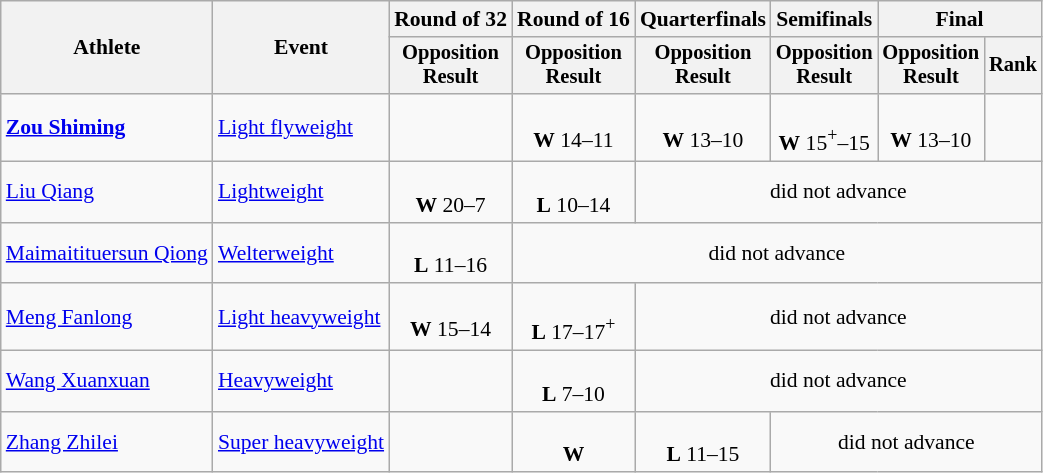<table class="wikitable" style="font-size:90%">
<tr>
<th rowspan=2>Athlete</th>
<th rowspan=2>Event</th>
<th>Round of 32</th>
<th>Round of 16</th>
<th>Quarterfinals</th>
<th>Semifinals</th>
<th colspan=2>Final</th>
</tr>
<tr style="font-size:95%">
<th>Opposition<br>Result</th>
<th>Opposition<br>Result</th>
<th>Opposition<br>Result</th>
<th>Opposition<br>Result</th>
<th>Opposition<br>Result</th>
<th>Rank</th>
</tr>
<tr align=center>
<td align=left><strong><a href='#'>Zou Shiming</a></strong></td>
<td align=left><a href='#'>Light flyweight</a></td>
<td></td>
<td><br><strong>W</strong> 14–11</td>
<td><br><strong>W</strong> 13–10</td>
<td><br><strong>W</strong> 15<sup>+</sup>–15</td>
<td><br><strong>W</strong> 13–10</td>
<td></td>
</tr>
<tr align=center>
<td align=left><a href='#'>Liu Qiang</a></td>
<td align=left><a href='#'>Lightweight</a></td>
<td><br><strong>W</strong> 20–7</td>
<td><br><strong>L</strong> 10–14</td>
<td colspan=4>did not advance</td>
</tr>
<tr align=center>
<td align=left><a href='#'>Maimaitituersun Qiong</a></td>
<td align=left><a href='#'>Welterweight</a></td>
<td><br><strong>L</strong> 11–16</td>
<td colspan=5>did not advance</td>
</tr>
<tr align=center>
<td align=left><a href='#'>Meng Fanlong</a></td>
<td align=left><a href='#'>Light heavyweight</a></td>
<td><br><strong>W</strong> 15–14</td>
<td><br><strong>L</strong> 17–17<sup>+</sup></td>
<td colspan=4>did not advance</td>
</tr>
<tr align=center>
<td align=left><a href='#'>Wang Xuanxuan</a></td>
<td align=left><a href='#'>Heavyweight</a></td>
<td></td>
<td><br><strong>L</strong> 7–10</td>
<td colspan=4>did not advance</td>
</tr>
<tr align=center>
<td align=left><a href='#'>Zhang Zhilei</a></td>
<td align=left><a href='#'>Super heavyweight</a></td>
<td></td>
<td><br><strong>W</strong> </td>
<td><br><strong>L</strong> 11–15</td>
<td colspan=3>did not advance</td>
</tr>
</table>
